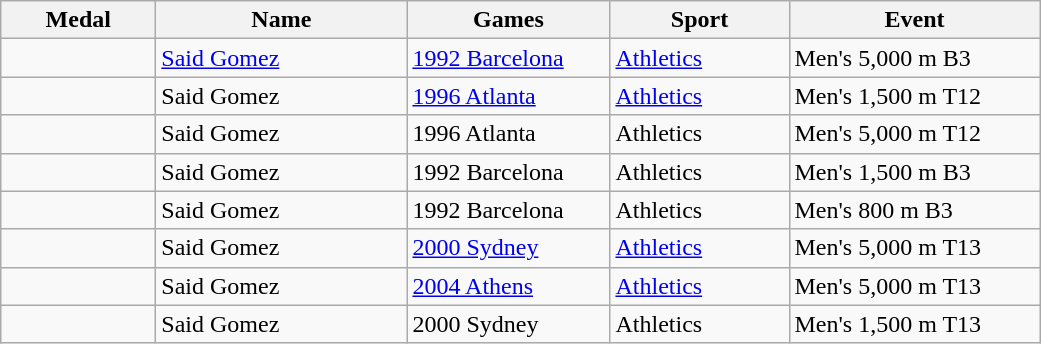<table class="wikitable">
<tr>
<th style="width:6em">Medal</th>
<th style="width:10em">Name</th>
<th style="width:8em">Games</th>
<th style="width:7em">Sport</th>
<th style="width:10em">Event</th>
</tr>
<tr>
<td></td>
<td><a href='#'>Said Gomez</a></td>
<td><a href='#'>1992 Barcelona</a></td>
<td><a href='#'>Athletics</a></td>
<td>Men's 5,000 m B3</td>
</tr>
<tr>
<td></td>
<td>Said Gomez</td>
<td><a href='#'>1996 Atlanta</a></td>
<td><a href='#'>Athletics</a></td>
<td>Men's 1,500 m T12</td>
</tr>
<tr>
<td></td>
<td>Said Gomez</td>
<td>1996 Atlanta</td>
<td>Athletics</td>
<td>Men's 5,000 m T12</td>
</tr>
<tr>
<td></td>
<td>Said Gomez</td>
<td>1992 Barcelona</td>
<td>Athletics</td>
<td>Men's 1,500 m B3</td>
</tr>
<tr>
<td></td>
<td>Said Gomez</td>
<td>1992 Barcelona</td>
<td>Athletics</td>
<td>Men's 800 m B3</td>
</tr>
<tr>
<td></td>
<td>Said Gomez</td>
<td><a href='#'>2000 Sydney</a></td>
<td><a href='#'>Athletics</a></td>
<td>Men's 5,000 m T13</td>
</tr>
<tr>
<td></td>
<td>Said Gomez</td>
<td><a href='#'>2004 Athens</a></td>
<td><a href='#'>Athletics</a></td>
<td>Men's 5,000 m T13</td>
</tr>
<tr>
<td></td>
<td>Said Gomez</td>
<td>2000 Sydney</td>
<td>Athletics</td>
<td>Men's 1,500 m T13</td>
</tr>
</table>
